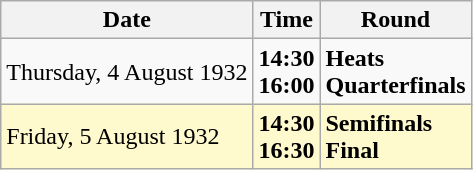<table class="wikitable">
<tr>
<th>Date</th>
<th>Time</th>
<th>Round</th>
</tr>
<tr>
<td>Thursday, 4 August 1932</td>
<td><strong>14:30</strong> <br> <strong>16:00</strong></td>
<td><strong>Heats</strong> <br> <strong>Quarterfinals</strong></td>
</tr>
<tr>
<td style=background:lemonchiffon>Friday, 5 August 1932</td>
<td style=background:lemonchiffon><strong>14:30</strong> <br> <strong>16:30</strong></td>
<td style=background:lemonchiffon><strong>Semifinals</strong> <br> <strong>Final</strong></td>
</tr>
</table>
